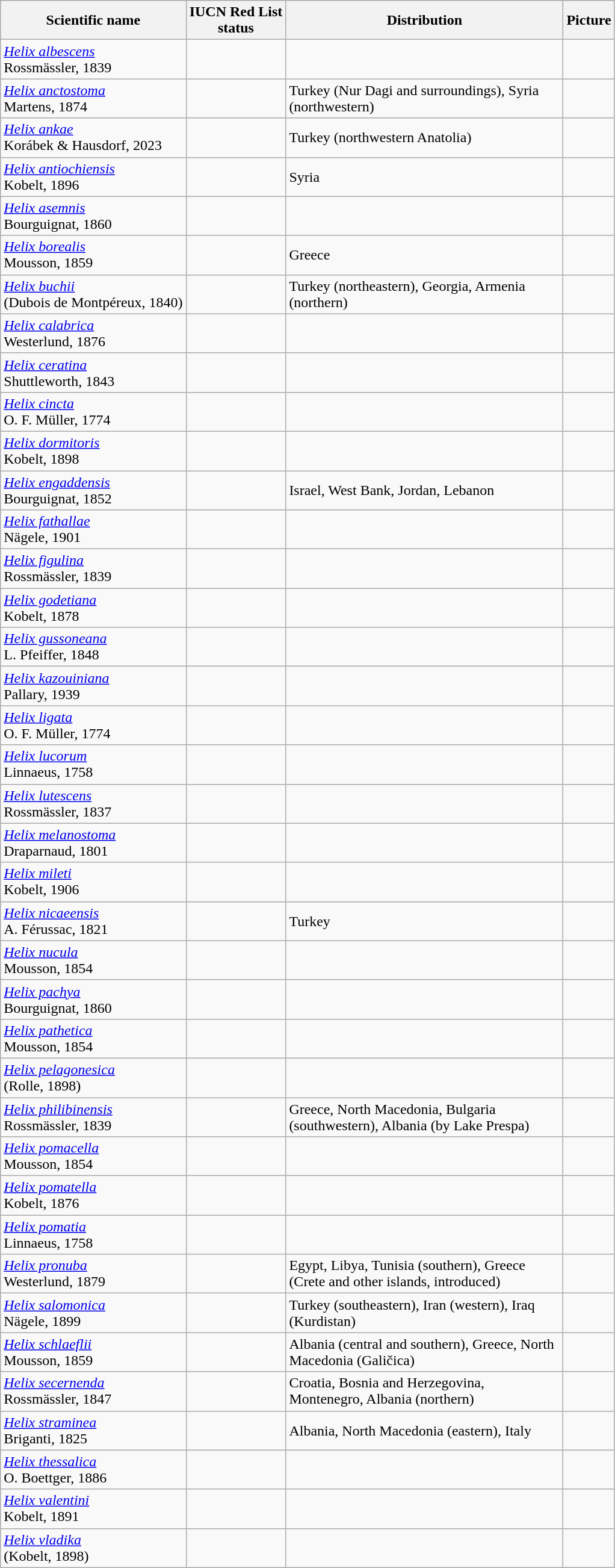<table class="wikitable sortable">
<tr>
<th>Scientific name</th>
<th>IUCN Red List<br>status</th>
<th class="unsortable" width=300pt>Distribution</th>
<th class="unsortable">Picture</th>
</tr>
<tr>
<td><em><a href='#'>Helix albescens</a></em> <br>Rossmässler, 1839</td>
<td></td>
<td></td>
<td></td>
</tr>
<tr>
<td><em><a href='#'>Helix anctostoma</a></em> <br>Martens, 1874</td>
<td></td>
<td>Turkey (Nur Dagi and surroundings), Syria (northwestern)</td>
<td></td>
</tr>
<tr>
<td><em><a href='#'>Helix ankae</a></em> <br>Korábek & Hausdorf, 2023</td>
<td></td>
<td>Turkey (northwestern Anatolia)</td>
<td></td>
</tr>
<tr>
<td><em><a href='#'>Helix antiochiensis</a></em> <br>Kobelt, 1896</td>
<td></td>
<td>Syria</td>
<td></td>
</tr>
<tr>
<td><em><a href='#'>Helix asemnis</a></em> <br>Bourguignat, 1860</td>
<td></td>
<td></td>
<td></td>
</tr>
<tr>
<td><em><a href='#'>Helix borealis</a></em> <br>Mousson, 1859</td>
<td></td>
<td>Greece</td>
<td></td>
</tr>
<tr>
<td><em><a href='#'>Helix buchii</a></em> <br>(Dubois de Montpéreux, 1840)</td>
<td></td>
<td>Turkey (northeastern), Georgia, Armenia (northern)</td>
<td></td>
</tr>
<tr>
<td><em><a href='#'>Helix calabrica</a></em> <br>Westerlund, 1876</td>
<td></td>
<td></td>
<td></td>
</tr>
<tr>
<td><em><a href='#'>Helix ceratina</a></em> <br>Shuttleworth, 1843</td>
<td></td>
<td></td>
<td></td>
</tr>
<tr>
<td><em><a href='#'>Helix cincta</a></em> <br>O. F. Müller, 1774</td>
<td></td>
<td></td>
<td></td>
</tr>
<tr>
<td><em><a href='#'>Helix dormitoris</a></em> <br>Kobelt, 1898</td>
<td></td>
<td></td>
<td></td>
</tr>
<tr>
<td><em><a href='#'>Helix engaddensis</a></em> <br>Bourguignat, 1852</td>
<td></td>
<td>Israel, West Bank, Jordan, Lebanon</td>
<td></td>
</tr>
<tr>
<td><em><a href='#'>Helix fathallae</a></em> <br>Nägele, 1901</td>
<td></td>
<td></td>
<td></td>
</tr>
<tr>
<td><em><a href='#'>Helix figulina</a></em> <br>Rossmässler, 1839</td>
<td></td>
<td></td>
<td></td>
</tr>
<tr>
<td><em><a href='#'>Helix godetiana</a></em> <br>Kobelt, 1878</td>
<td></td>
<td></td>
<td></td>
</tr>
<tr>
<td><em><a href='#'>Helix gussoneana</a></em> <br>L. Pfeiffer, 1848</td>
<td></td>
<td></td>
<td></td>
</tr>
<tr>
<td><em><a href='#'>Helix kazouiniana</a></em> <br>Pallary, 1939</td>
<td></td>
<td></td>
<td></td>
</tr>
<tr>
<td><em><a href='#'>Helix ligata</a></em> <br>O. F. Müller, 1774</td>
<td></td>
<td></td>
<td></td>
</tr>
<tr>
<td><em><a href='#'>Helix lucorum</a></em> <br>Linnaeus, 1758</td>
<td></td>
<td></td>
<td></td>
</tr>
<tr>
<td><em><a href='#'>Helix lutescens</a></em> <br>Rossmässler, 1837</td>
<td></td>
<td></td>
<td></td>
</tr>
<tr>
<td><em><a href='#'>Helix melanostoma</a></em> <br>Draparnaud, 1801</td>
<td></td>
<td></td>
<td></td>
</tr>
<tr>
<td><em><a href='#'>Helix mileti</a></em> <br>Kobelt, 1906</td>
<td></td>
<td></td>
<td></td>
</tr>
<tr>
<td><em><a href='#'>Helix nicaeensis</a></em> <br> A. Férussac, 1821</td>
<td></td>
<td>Turkey</td>
<td></td>
</tr>
<tr>
<td><em><a href='#'>Helix nucula</a></em> <br>Mousson, 1854</td>
<td></td>
<td></td>
<td></td>
</tr>
<tr>
<td><em><a href='#'>Helix pachya</a></em> <br>Bourguignat, 1860</td>
<td></td>
<td></td>
<td></td>
</tr>
<tr>
<td><em><a href='#'>Helix pathetica</a></em> <br>Mousson, 1854</td>
<td></td>
<td></td>
<td></td>
</tr>
<tr>
<td><em><a href='#'>Helix pelagonesica</a></em> <br>(Rolle, 1898)</td>
<td></td>
<td></td>
<td></td>
</tr>
<tr>
<td><em><a href='#'>Helix philibinensis</a></em> <br>Rossmässler, 1839</td>
<td></td>
<td>Greece, North Macedonia, Bulgaria (southwestern), Albania (by Lake Prespa)</td>
<td></td>
</tr>
<tr>
<td><em><a href='#'>Helix pomacella</a></em> <br>Mousson, 1854</td>
<td></td>
<td></td>
<td></td>
</tr>
<tr>
<td><em><a href='#'>Helix pomatella</a></em> <br>Kobelt, 1876</td>
<td></td>
<td></td>
<td></td>
</tr>
<tr>
<td><em><a href='#'>Helix pomatia</a></em> <br>Linnaeus, 1758</td>
<td></td>
<td></td>
<td></td>
</tr>
<tr>
<td><em><a href='#'>Helix pronuba</a></em> <br>Westerlund, 1879</td>
<td></td>
<td>Egypt, Libya, Tunisia (southern), Greece (Crete and other islands, introduced)</td>
<td></td>
</tr>
<tr>
<td><em><a href='#'>Helix salomonica</a></em> <br>Nägele, 1899</td>
<td></td>
<td>Turkey (southeastern), Iran (western), Iraq (Kurdistan)</td>
<td></td>
</tr>
<tr>
<td><em><a href='#'>Helix schlaeflii</a></em> <br>Mousson, 1859</td>
<td></td>
<td>Albania (central and southern), Greece, North Macedonia (Galičica)</td>
<td></td>
</tr>
<tr>
<td><em><a href='#'>Helix secernenda</a></em> <br>Rossmässler, 1847</td>
<td></td>
<td>Croatia, Bosnia and Herzegovina, Montenegro, Albania (northern)</td>
<td></td>
</tr>
<tr>
<td><em><a href='#'>Helix straminea</a></em> <br>Briganti, 1825</td>
<td></td>
<td>Albania, North Macedonia (eastern), Italy</td>
<td></td>
</tr>
<tr>
<td><em><a href='#'>Helix thessalica</a></em> <br>O. Boettger, 1886</td>
<td></td>
<td></td>
<td></td>
</tr>
<tr>
<td><em><a href='#'>Helix valentini</a></em> <br>Kobelt, 1891</td>
<td></td>
<td></td>
<td></td>
</tr>
<tr>
<td><em><a href='#'>Helix vladika</a></em> <br>(Kobelt, 1898)</td>
<td></td>
<td></td>
<td></td>
</tr>
</table>
